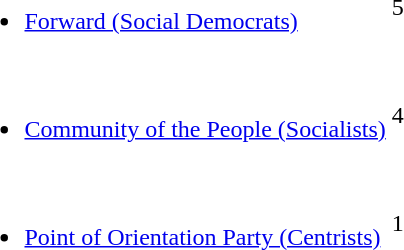<table>
<tr>
<td><br><ul><li><a href='#'>Forward (Social Democrats)</a></li></ul></td>
<td><div>5</div></td>
</tr>
<tr>
<td><br><ul><li><a href='#'>Community of the People (Socialists)</a></li></ul></td>
<td><div>4</div></td>
</tr>
<tr>
<td><br><ul><li><a href='#'>Point of Orientation Party (Centrists)</a></li></ul></td>
<td><div>1</div></td>
</tr>
</table>
